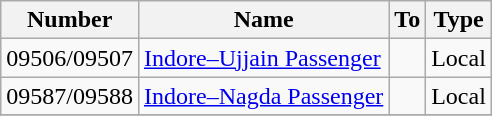<table class="wikitable">
<tr>
<th>Number</th>
<th>Name</th>
<th>To</th>
<th>Type</th>
</tr>
<tr>
<td>09506/09507</td>
<td><a href='#'>Indore–Ujjain Passenger</a></td>
<td></td>
<td>Local</td>
</tr>
<tr>
<td>09587/09588</td>
<td><a href='#'>Indore–Nagda Passenger</a></td>
<td></td>
<td>Local</td>
</tr>
<tr>
</tr>
</table>
